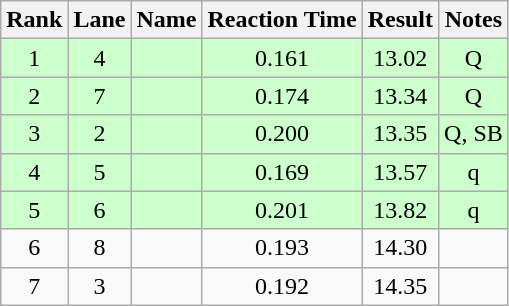<table class="wikitable" style="text-align:center">
<tr>
<th>Rank</th>
<th>Lane</th>
<th>Name</th>
<th>Reaction Time</th>
<th>Result</th>
<th>Notes</th>
</tr>
<tr bgcolor=ccffcc>
<td>1</td>
<td>4</td>
<td align="left"></td>
<td>0.161</td>
<td>13.02</td>
<td>Q</td>
</tr>
<tr bgcolor=ccffcc>
<td>2</td>
<td>7</td>
<td align="left"></td>
<td>0.174</td>
<td>13.34</td>
<td>Q</td>
</tr>
<tr bgcolor=ccffcc>
<td>3</td>
<td>2</td>
<td align="left"></td>
<td>0.200</td>
<td>13.35</td>
<td>Q, SB</td>
</tr>
<tr bgcolor=ccffcc>
<td>4</td>
<td>5</td>
<td align="left"></td>
<td>0.169</td>
<td>13.57</td>
<td>q</td>
</tr>
<tr bgcolor=ccffcc>
<td>5</td>
<td>6</td>
<td align="left"></td>
<td>0.201</td>
<td>13.82</td>
<td>q</td>
</tr>
<tr>
<td>6</td>
<td>8</td>
<td align="left"></td>
<td>0.193</td>
<td>14.30</td>
<td></td>
</tr>
<tr>
<td>7</td>
<td>3</td>
<td align="left"></td>
<td>0.192</td>
<td>14.35</td>
<td></td>
</tr>
</table>
